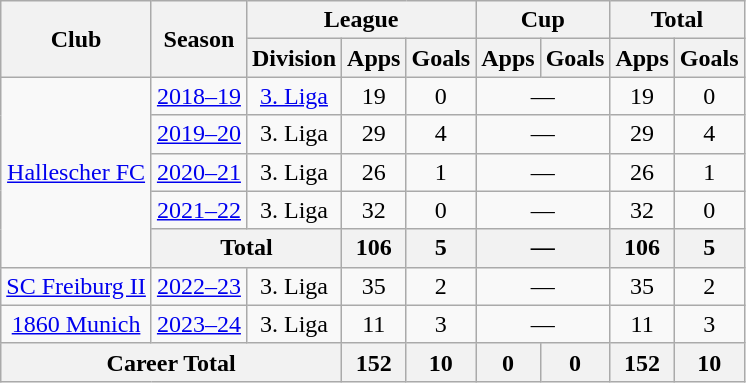<table class="wikitable" Style="text-align: center">
<tr>
<th rowspan="2">Club</th>
<th rowspan="2">Season</th>
<th colspan="3">League</th>
<th colspan="2">Cup</th>
<th colspan="2">Total</th>
</tr>
<tr>
<th>Division</th>
<th>Apps</th>
<th>Goals</th>
<th>Apps</th>
<th>Goals</th>
<th>Apps</th>
<th>Goals</th>
</tr>
<tr>
<td rowspan="5"><a href='#'>Hallescher FC</a></td>
<td><a href='#'>2018–19</a></td>
<td><a href='#'>3. Liga</a></td>
<td>19</td>
<td>0</td>
<td colspan="2">—</td>
<td>19</td>
<td>0</td>
</tr>
<tr>
<td><a href='#'>2019–20</a></td>
<td>3. Liga</td>
<td>29</td>
<td>4</td>
<td colspan="2">—</td>
<td>29</td>
<td>4</td>
</tr>
<tr>
<td><a href='#'>2020–21</a></td>
<td>3. Liga</td>
<td>26</td>
<td>1</td>
<td colspan="2">—</td>
<td>26</td>
<td>1</td>
</tr>
<tr>
<td><a href='#'>2021–22</a></td>
<td>3. Liga</td>
<td>32</td>
<td>0</td>
<td colspan="2">—</td>
<td>32</td>
<td>0</td>
</tr>
<tr>
<th colspan="2">Total</th>
<th>106</th>
<th>5</th>
<th colspan="2">—</th>
<th>106</th>
<th>5</th>
</tr>
<tr>
<td><a href='#'>SC Freiburg II</a></td>
<td><a href='#'>2022–23</a></td>
<td>3. Liga</td>
<td>35</td>
<td>2</td>
<td colspan="2">—</td>
<td>35</td>
<td>2</td>
</tr>
<tr>
<td><a href='#'>1860 Munich</a></td>
<td><a href='#'>2023–24</a></td>
<td>3. Liga</td>
<td>11</td>
<td>3</td>
<td colspan="2">—</td>
<td>11</td>
<td>3</td>
</tr>
<tr>
<th colspan="3">Career Total</th>
<th>152</th>
<th>10</th>
<th>0</th>
<th>0</th>
<th>152</th>
<th>10</th>
</tr>
</table>
